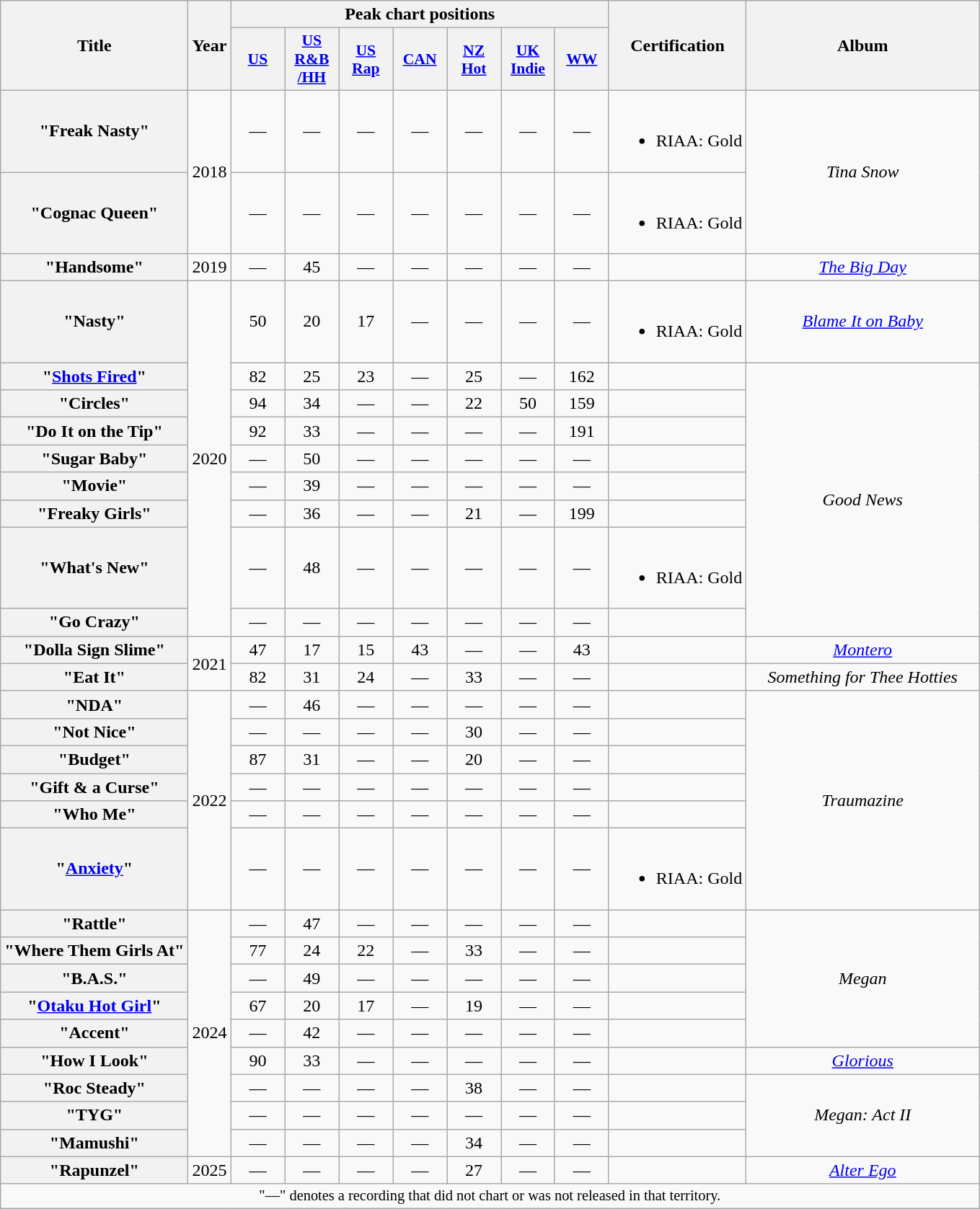<table class="wikitable plainrowheaders" style="text-align:center">
<tr>
<th scope="col" rowspan="2">Title</th>
<th scope="col" rowspan="2">Year</th>
<th scope="col" colspan="7">Peak chart positions</th>
<th scope="col" rowspan="2">Certification</th>
<th scope="col" rowspan="2" style="width:13em">Album</th>
</tr>
<tr>
<th scope="col" style="width:3em;font-size:90%;"><a href='#'>US</a><br></th>
<th scope="col" style="width:3em;font-size:90%;"><a href='#'>US<br>R&B<br>/HH</a><br></th>
<th scope="col" style="width:3em;font-size:90%;"><a href='#'>US<br>Rap</a><br></th>
<th scope="col" style="width:3em;font-size:90%;"><a href='#'>CAN</a><br></th>
<th scope="col" style="width:3em;font-size:90%;"><a href='#'>NZ<br>Hot</a><br></th>
<th scope="col" style="width:3em;font-size:90%;"><a href='#'>UK<br>Indie</a><br></th>
<th scope="col" style="width:3em;font-size:90%;"><a href='#'>WW</a><br></th>
</tr>
<tr>
<th scope="row">"Freak Nasty"</th>
<td rowspan="2">2018</td>
<td>—</td>
<td>—</td>
<td>—</td>
<td>—</td>
<td>—</td>
<td>—</td>
<td>—</td>
<td><br><ul><li>RIAA: Gold</li></ul></td>
<td rowspan="2"><em>Tina Snow</em></td>
</tr>
<tr>
<th scope="row">"Cognac Queen"</th>
<td>—</td>
<td>—</td>
<td>—</td>
<td>—</td>
<td>—</td>
<td>—</td>
<td>—</td>
<td><br><ul><li>RIAA: Gold</li></ul></td>
</tr>
<tr>
<th scope="row">"Handsome"<br></th>
<td>2019</td>
<td>—</td>
<td>45</td>
<td>—</td>
<td>—</td>
<td>—</td>
<td>—</td>
<td>—</td>
<td></td>
<td><em><a href='#'>The Big Day</a></em></td>
</tr>
<tr>
<th scope="row">"Nasty"<br></th>
<td rowspan="9">2020</td>
<td>50</td>
<td>20</td>
<td>17</td>
<td>—</td>
<td>—</td>
<td>—</td>
<td>—</td>
<td><br><ul><li>RIAA: Gold</li></ul></td>
<td><em><a href='#'>Blame It on Baby</a></em></td>
</tr>
<tr>
<th scope="row">"<a href='#'>Shots Fired</a>"</th>
<td>82</td>
<td>25</td>
<td>23</td>
<td>—</td>
<td>25</td>
<td>—</td>
<td>162</td>
<td></td>
<td rowspan="8"><em>Good News</em></td>
</tr>
<tr>
<th scope="row">"Circles"</th>
<td>94</td>
<td>34</td>
<td>—</td>
<td>—</td>
<td>22</td>
<td>50</td>
<td>159</td>
<td></td>
</tr>
<tr>
<th scope="row">"Do It on the Tip"<br></th>
<td>92</td>
<td>33</td>
<td>—</td>
<td>—</td>
<td>—</td>
<td>—</td>
<td>191</td>
<td></td>
</tr>
<tr>
<th scope="row">"Sugar Baby"</th>
<td>—</td>
<td>50</td>
<td>—</td>
<td>—</td>
<td>—</td>
<td>—</td>
<td>—</td>
<td></td>
</tr>
<tr>
<th scope="row">"Movie"<br></th>
<td>—</td>
<td>39</td>
<td>—</td>
<td>—</td>
<td>—</td>
<td>—</td>
<td>—</td>
<td></td>
</tr>
<tr>
<th scope="row">"Freaky Girls"<br></th>
<td>—</td>
<td>36</td>
<td>—</td>
<td>—</td>
<td>21</td>
<td>—</td>
<td>199</td>
<td></td>
</tr>
<tr>
<th scope="row">"What's New"</th>
<td>—</td>
<td>48</td>
<td>—</td>
<td>—</td>
<td>—</td>
<td>—</td>
<td>—</td>
<td><br><ul><li>RIAA: Gold</li></ul></td>
</tr>
<tr>
<th scope="row">"Go Crazy"<br></th>
<td>—</td>
<td>—</td>
<td>—</td>
<td>—</td>
<td>—</td>
<td>—</td>
<td>—</td>
<td></td>
</tr>
<tr>
<th scope="row">"Dolla Sign Slime"<br></th>
<td rowspan="2">2021</td>
<td>47</td>
<td>17</td>
<td>15</td>
<td>43</td>
<td>—</td>
<td>—</td>
<td>43</td>
<td></td>
<td><em><a href='#'>Montero</a></em></td>
</tr>
<tr>
<th scope="row">"Eat It"</th>
<td>82</td>
<td>31</td>
<td>24</td>
<td>—</td>
<td>33</td>
<td>—</td>
<td>—</td>
<td></td>
<td><em>Something for Thee Hotties</em></td>
</tr>
<tr>
<th scope="row">"NDA"</th>
<td rowspan="6">2022</td>
<td>—</td>
<td>46</td>
<td>—</td>
<td>—</td>
<td>—</td>
<td>—</td>
<td>—</td>
<td></td>
<td rowspan="6"><em>Traumazine</em></td>
</tr>
<tr>
<th scope="row">"Not Nice"</th>
<td>—</td>
<td>—</td>
<td>—</td>
<td>—</td>
<td>30</td>
<td>—</td>
<td>—</td>
<td></td>
</tr>
<tr>
<th scope="row">"Budget"<br></th>
<td>87</td>
<td>31</td>
<td>—</td>
<td>—</td>
<td>20</td>
<td>—</td>
<td>—</td>
<td></td>
</tr>
<tr>
<th scope="row">"Gift & a Curse"</th>
<td>—</td>
<td>—</td>
<td>—</td>
<td>—</td>
<td>—</td>
<td>—</td>
<td>—</td>
<td></td>
</tr>
<tr>
<th scope="row">"Who Me"<br></th>
<td>—</td>
<td>—</td>
<td>—</td>
<td>—</td>
<td>—</td>
<td>—</td>
<td>—</td>
<td></td>
</tr>
<tr>
<th scope="row">"<a href='#'>Anxiety</a>"</th>
<td>—</td>
<td>—</td>
<td>—</td>
<td>—</td>
<td>—</td>
<td>—</td>
<td>—</td>
<td><br><ul><li>RIAA: Gold</li></ul></td>
</tr>
<tr>
<th scope="row">"Rattle"</th>
<td rowspan="9">2024</td>
<td>—</td>
<td>47</td>
<td>—</td>
<td>—</td>
<td>—</td>
<td>—</td>
<td>—</td>
<td></td>
<td rowspan="5"><em>Megan</em></td>
</tr>
<tr>
<th scope="row">"Where Them Girls At"</th>
<td>77</td>
<td>24</td>
<td>22</td>
<td>—</td>
<td>33</td>
<td>—</td>
<td>—</td>
<td></td>
</tr>
<tr>
<th scope="row">"B.A.S."<br></th>
<td>—</td>
<td>49</td>
<td>—</td>
<td>—</td>
<td>—</td>
<td>—</td>
<td>—</td>
<td></td>
</tr>
<tr>
<th scope="row">"<a href='#'>Otaku Hot Girl</a>"</th>
<td>67</td>
<td>20</td>
<td>17</td>
<td>—</td>
<td>19</td>
<td>—</td>
<td>—</td>
<td></td>
</tr>
<tr>
<th scope="row">"Accent"<br></th>
<td>—</td>
<td>42</td>
<td>—</td>
<td>—</td>
<td>—</td>
<td>—</td>
<td>—</td>
<td></td>
</tr>
<tr>
<th scope="row">"How I Look"<br></th>
<td>90</td>
<td>33</td>
<td>—</td>
<td>—</td>
<td>—</td>
<td>—</td>
<td>—</td>
<td></td>
<td><em><a href='#'>Glorious</a></em></td>
</tr>
<tr>
<th scope="row">"Roc Steady"<br></th>
<td>—</td>
<td>—</td>
<td>—</td>
<td>—</td>
<td>38</td>
<td>—</td>
<td>—</td>
<td></td>
<td rowspan="3"><em>Megan: Act II</em></td>
</tr>
<tr>
<th scope="row">"TYG"<br></th>
<td>—</td>
<td>—</td>
<td>—</td>
<td>—</td>
<td>—</td>
<td>—</td>
<td>—</td>
<td></td>
</tr>
<tr>
<th scope="row">"Mamushi"<br></th>
<td>—</td>
<td>—</td>
<td>—</td>
<td>—</td>
<td>34</td>
<td>—</td>
<td>—</td>
<td></td>
</tr>
<tr>
<th scope="row">"Rapunzel"<br></th>
<td>2025</td>
<td>—</td>
<td>—</td>
<td>—</td>
<td>—</td>
<td>27</td>
<td>—</td>
<td>—</td>
<td></td>
<td><em><a href='#'>Alter Ego</a></em></td>
</tr>
<tr>
<td colspan="11" style="font-size:85%">"—" denotes a recording that did not chart or was not released in that territory.</td>
</tr>
</table>
